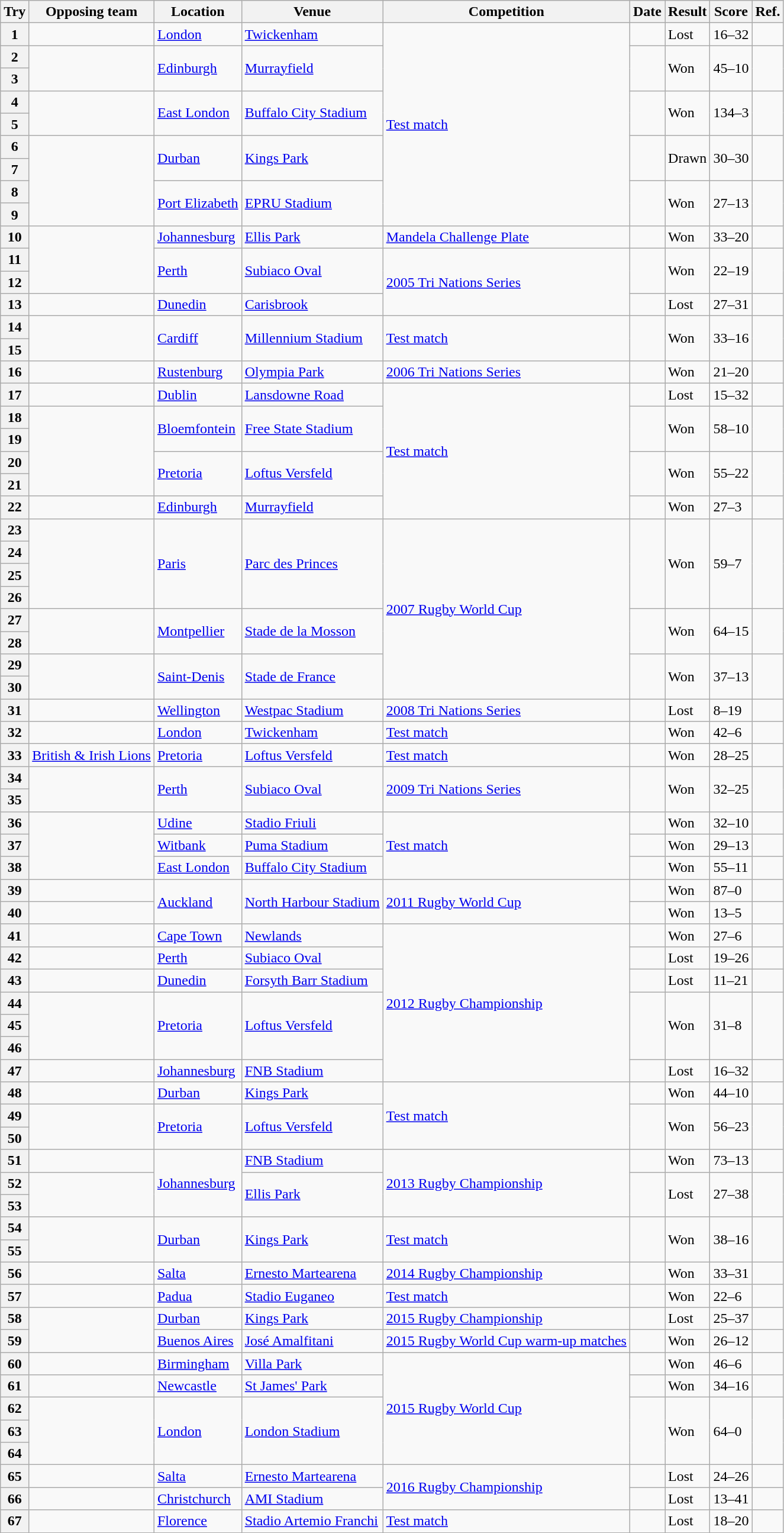<table class="wikitable sortable plainrowheaders">
<tr>
<th scope=col>Try</th>
<th scope=col>Opposing team</th>
<th scope=col>Location</th>
<th scope=col>Venue</th>
<th scope=col>Competition</th>
<th scope=col>Date</th>
<th scope=col>Result</th>
<th scope=col data-sort-type="number">Score</th>
<th scope=col class=unsortable>Ref.</th>
</tr>
<tr>
<th scope=row>1</th>
<td></td>
<td><a href='#'>London</a></td>
<td><a href='#'>Twickenham</a></td>
<td rowspan=9><a href='#'>Test match</a></td>
<td></td>
<td>Lost</td>
<td>16–32</td>
<td></td>
</tr>
<tr>
<th scope=row>2</th>
<td rowspan=2></td>
<td rowspan=2><a href='#'>Edinburgh</a></td>
<td rowspan=2><a href='#'>Murrayfield</a></td>
<td rowspan=2></td>
<td rowspan=2>Won</td>
<td rowspan=2>45–10</td>
<td rowspan=2></td>
</tr>
<tr>
<th scope=row>3</th>
</tr>
<tr>
<th scope=row>4</th>
<td rowspan=2></td>
<td rowspan=2><a href='#'>East London</a></td>
<td rowspan=2><a href='#'>Buffalo City Stadium</a></td>
<td rowspan=2></td>
<td rowspan=2>Won</td>
<td rowspan=2>134–3</td>
<td rowspan=2></td>
</tr>
<tr>
<th scope=row>5</th>
</tr>
<tr>
<th scope=row>6</th>
<td rowspan=4></td>
<td rowspan=2><a href='#'>Durban</a></td>
<td rowspan=2><a href='#'>Kings Park</a></td>
<td rowspan=2></td>
<td rowspan=2>Drawn</td>
<td rowspan=2>30–30</td>
<td rowspan=2></td>
</tr>
<tr>
<th scope=row>7</th>
</tr>
<tr>
<th scope=row>8</th>
<td rowspan=2><a href='#'>Port Elizabeth</a></td>
<td rowspan=2><a href='#'>EPRU Stadium</a></td>
<td rowspan=2></td>
<td rowspan=2>Won</td>
<td rowspan=2>27–13</td>
<td rowspan=2></td>
</tr>
<tr>
<th scope=row>9</th>
</tr>
<tr>
<th scope=row>10</th>
<td rowspan=3></td>
<td><a href='#'>Johannesburg</a></td>
<td><a href='#'>Ellis Park</a></td>
<td><a href='#'>Mandela Challenge Plate</a></td>
<td></td>
<td>Won</td>
<td>33–20</td>
<td></td>
</tr>
<tr>
<th scope=row>11</th>
<td rowspan=2><a href='#'>Perth</a></td>
<td rowspan=2><a href='#'>Subiaco Oval</a></td>
<td rowspan=3><a href='#'>2005 Tri Nations Series</a></td>
<td rowspan=2></td>
<td rowspan=2>Won</td>
<td rowspan=2>22–19</td>
<td rowspan=2></td>
</tr>
<tr>
<th scope=row>12</th>
</tr>
<tr>
<th scope=row>13</th>
<td></td>
<td><a href='#'>Dunedin</a></td>
<td><a href='#'>Carisbrook</a></td>
<td></td>
<td>Lost</td>
<td>27–31</td>
<td></td>
</tr>
<tr>
<th scope=row>14</th>
<td rowspan=2></td>
<td rowspan=2><a href='#'>Cardiff</a></td>
<td rowspan=2><a href='#'>Millennium Stadium</a></td>
<td rowspan=2><a href='#'>Test match</a></td>
<td rowspan=2></td>
<td rowspan=2>Won</td>
<td rowspan=2>33–16</td>
<td rowspan=2></td>
</tr>
<tr>
<th scope=row>15</th>
</tr>
<tr>
<th scope=row>16</th>
<td></td>
<td><a href='#'>Rustenburg</a></td>
<td><a href='#'>Olympia Park</a></td>
<td><a href='#'>2006 Tri Nations Series</a></td>
<td></td>
<td>Won</td>
<td>21–20</td>
<td></td>
</tr>
<tr>
<th scope=row>17</th>
<td></td>
<td><a href='#'>Dublin</a></td>
<td><a href='#'>Lansdowne Road</a></td>
<td rowspan=6><a href='#'>Test match</a></td>
<td></td>
<td>Lost</td>
<td>15–32</td>
<td></td>
</tr>
<tr>
<th scope=row>18</th>
<td rowspan=4></td>
<td rowspan=2><a href='#'>Bloemfontein</a></td>
<td rowspan=2><a href='#'>Free State Stadium</a></td>
<td rowspan=2></td>
<td rowspan=2>Won</td>
<td rowspan=2>58–10</td>
<td rowspan=2></td>
</tr>
<tr>
<th scope=row>19</th>
</tr>
<tr>
<th scope=row>20</th>
<td rowspan=2><a href='#'>Pretoria</a></td>
<td rowspan=2><a href='#'>Loftus Versfeld</a></td>
<td rowspan=2></td>
<td rowspan=2>Won</td>
<td rowspan=2>55–22</td>
<td rowspan=2></td>
</tr>
<tr>
<th scope=row>21</th>
</tr>
<tr>
<th scope=row>22</th>
<td></td>
<td><a href='#'>Edinburgh</a></td>
<td><a href='#'>Murrayfield</a></td>
<td></td>
<td>Won</td>
<td>27–3</td>
<td></td>
</tr>
<tr>
<th scope=row>23</th>
<td rowspan=4></td>
<td rowspan=4><a href='#'>Paris</a></td>
<td rowspan=4><a href='#'>Parc des Princes</a></td>
<td rowspan=8><a href='#'>2007 Rugby World Cup</a></td>
<td rowspan=4></td>
<td rowspan=4>Won</td>
<td rowspan=4>59–7</td>
<td rowspan=4></td>
</tr>
<tr>
<th scope=row>24</th>
</tr>
<tr>
<th scope=row>25</th>
</tr>
<tr>
<th scope=row>26</th>
</tr>
<tr>
<th scope=row>27</th>
<td rowspan=2></td>
<td rowspan=2><a href='#'>Montpellier</a></td>
<td rowspan=2><a href='#'>Stade de la Mosson</a></td>
<td rowspan=2></td>
<td rowspan=2>Won</td>
<td rowspan=2>64–15</td>
<td rowspan=2></td>
</tr>
<tr>
<th scope=row>28</th>
</tr>
<tr>
<th scope=row>29</th>
<td rowspan=2></td>
<td rowspan=2><a href='#'>Saint-Denis</a></td>
<td rowspan=2><a href='#'>Stade de France</a></td>
<td rowspan=2></td>
<td rowspan=2>Won</td>
<td rowspan=2>37–13</td>
<td rowspan=2></td>
</tr>
<tr>
<th scope=row>30</th>
</tr>
<tr>
<th scope=row>31</th>
<td></td>
<td><a href='#'>Wellington</a></td>
<td><a href='#'>Westpac Stadium</a></td>
<td><a href='#'>2008 Tri Nations Series</a></td>
<td></td>
<td>Lost</td>
<td>8–19</td>
<td></td>
</tr>
<tr>
<th scope=row>32</th>
<td></td>
<td><a href='#'>London</a></td>
<td><a href='#'>Twickenham</a></td>
<td><a href='#'>Test match</a></td>
<td></td>
<td>Won</td>
<td>42–6</td>
<td></td>
</tr>
<tr>
<th scope=row>33</th>
<td><a href='#'>British & Irish Lions</a></td>
<td><a href='#'>Pretoria</a></td>
<td><a href='#'>Loftus Versfeld</a></td>
<td><a href='#'>Test match</a></td>
<td></td>
<td>Won</td>
<td>28–25</td>
<td></td>
</tr>
<tr>
<th scope=row>34</th>
<td rowspan=2></td>
<td rowspan=2><a href='#'>Perth</a></td>
<td rowspan=2><a href='#'>Subiaco Oval</a></td>
<td rowspan=2><a href='#'>2009 Tri Nations Series</a></td>
<td rowspan=2></td>
<td rowspan=2>Won</td>
<td rowspan=2>32–25</td>
<td rowspan=2></td>
</tr>
<tr>
<th scope=row>35</th>
</tr>
<tr>
<th scope=row>36</th>
<td rowspan=3></td>
<td><a href='#'>Udine</a></td>
<td><a href='#'>Stadio Friuli</a></td>
<td rowspan=3><a href='#'>Test match</a></td>
<td></td>
<td>Won</td>
<td>32–10</td>
<td></td>
</tr>
<tr>
<th scope=row>37</th>
<td><a href='#'>Witbank</a></td>
<td><a href='#'>Puma Stadium</a></td>
<td></td>
<td>Won</td>
<td>29–13</td>
<td></td>
</tr>
<tr>
<th scope=row>38</th>
<td><a href='#'>East London</a></td>
<td><a href='#'>Buffalo City Stadium</a></td>
<td></td>
<td>Won</td>
<td>55–11</td>
<td></td>
</tr>
<tr>
<th scope=row>39</th>
<td></td>
<td rowspan=2><a href='#'>Auckland</a></td>
<td rowspan=2><a href='#'>North Harbour Stadium</a></td>
<td rowspan=2><a href='#'>2011 Rugby World Cup</a></td>
<td></td>
<td>Won</td>
<td>87–0</td>
<td></td>
</tr>
<tr>
<th scope=row>40</th>
<td></td>
<td></td>
<td>Won</td>
<td>13–5</td>
<td></td>
</tr>
<tr>
<th scope=row>41</th>
<td></td>
<td><a href='#'>Cape Town</a></td>
<td><a href='#'>Newlands</a></td>
<td rowspan=7><a href='#'>2012 Rugby Championship</a></td>
<td></td>
<td>Won</td>
<td>27–6</td>
<td></td>
</tr>
<tr>
<th scope=row>42</th>
<td></td>
<td><a href='#'>Perth</a></td>
<td><a href='#'>Subiaco Oval</a></td>
<td></td>
<td>Lost</td>
<td>19–26</td>
<td></td>
</tr>
<tr>
<th scope=row>43</th>
<td></td>
<td><a href='#'>Dunedin</a></td>
<td><a href='#'>Forsyth Barr Stadium</a></td>
<td></td>
<td>Lost</td>
<td>11–21</td>
<td></td>
</tr>
<tr>
<th scope=row>44</th>
<td rowspan=3></td>
<td rowspan=3><a href='#'>Pretoria</a></td>
<td rowspan=3><a href='#'>Loftus Versfeld</a></td>
<td rowspan=3></td>
<td rowspan=3>Won</td>
<td rowspan=3>31–8</td>
<td rowspan=3></td>
</tr>
<tr>
<th scope=row>45</th>
</tr>
<tr>
<th scope=row>46</th>
</tr>
<tr>
<th scope=row>47 </th>
<td></td>
<td><a href='#'>Johannesburg</a></td>
<td><a href='#'>FNB Stadium</a></td>
<td></td>
<td>Lost</td>
<td>16–32</td>
<td></td>
</tr>
<tr>
<th scope=row>48</th>
<td></td>
<td><a href='#'>Durban</a></td>
<td><a href='#'>Kings Park</a></td>
<td rowspan=3><a href='#'>Test match</a></td>
<td></td>
<td>Won</td>
<td>44–10</td>
<td></td>
</tr>
<tr>
<th scope=row>49</th>
<td rowspan=2></td>
<td rowspan=2><a href='#'>Pretoria</a></td>
<td rowspan=2><a href='#'>Loftus Versfeld</a></td>
<td rowspan=2></td>
<td rowspan=2>Won</td>
<td rowspan=2>56–23</td>
<td rowspan=2></td>
</tr>
<tr>
<th scope=row>50</th>
</tr>
<tr>
<th scope=row>51</th>
<td></td>
<td rowspan=3><a href='#'>Johannesburg</a></td>
<td><a href='#'>FNB Stadium</a></td>
<td rowspan=3><a href='#'>2013 Rugby Championship</a></td>
<td></td>
<td>Won</td>
<td>73–13</td>
<td></td>
</tr>
<tr>
<th scope=row>52</th>
<td rowspan=2></td>
<td rowspan=2><a href='#'>Ellis Park</a></td>
<td rowspan=2></td>
<td rowspan=2>Lost</td>
<td rowspan=2>27–38</td>
<td rowspan=2></td>
</tr>
<tr>
<th scope=row>53</th>
</tr>
<tr>
<th scope=row>54</th>
<td rowspan=2></td>
<td rowspan=2><a href='#'>Durban</a></td>
<td rowspan=2><a href='#'>Kings Park</a></td>
<td rowspan=2><a href='#'>Test match</a></td>
<td rowspan=2></td>
<td rowspan=2>Won</td>
<td rowspan=2>38–16</td>
<td rowspan=2></td>
</tr>
<tr>
<th scope=row>55</th>
</tr>
<tr>
<th scope=row>56</th>
<td></td>
<td><a href='#'>Salta</a></td>
<td><a href='#'>Ernesto Martearena</a></td>
<td><a href='#'>2014 Rugby Championship</a></td>
<td></td>
<td>Won</td>
<td>33–31</td>
<td></td>
</tr>
<tr>
<th scope=row>57</th>
<td></td>
<td><a href='#'>Padua</a></td>
<td><a href='#'>Stadio Euganeo</a></td>
<td><a href='#'>Test match</a></td>
<td></td>
<td>Won</td>
<td>22–6</td>
<td></td>
</tr>
<tr>
<th scope=row>58</th>
<td rowspan=2></td>
<td><a href='#'>Durban</a></td>
<td><a href='#'>Kings Park</a></td>
<td><a href='#'>2015 Rugby Championship</a></td>
<td></td>
<td>Lost</td>
<td>25–37</td>
<td></td>
</tr>
<tr>
<th scope=row>59</th>
<td><a href='#'>Buenos Aires</a></td>
<td><a href='#'>José Amalfitani</a></td>
<td><a href='#'>2015 Rugby World Cup warm-up matches</a></td>
<td></td>
<td>Won</td>
<td>26–12</td>
<td></td>
</tr>
<tr>
<th scope=row>60</th>
<td></td>
<td><a href='#'>Birmingham</a></td>
<td><a href='#'>Villa Park</a></td>
<td rowspan=5><a href='#'>2015 Rugby World Cup</a></td>
<td></td>
<td>Won</td>
<td>46–6</td>
<td></td>
</tr>
<tr>
<th scope=row>61</th>
<td></td>
<td><a href='#'>Newcastle</a></td>
<td><a href='#'>St James' Park</a></td>
<td></td>
<td>Won</td>
<td>34–16</td>
<td></td>
</tr>
<tr>
<th scope=row>62</th>
<td rowspan=3></td>
<td rowspan=3><a href='#'>London</a></td>
<td rowspan=3><a href='#'>London Stadium</a></td>
<td rowspan=3></td>
<td rowspan=3>Won</td>
<td rowspan=3>64–0</td>
<td rowspan=3></td>
</tr>
<tr>
<th scope=row>63</th>
</tr>
<tr>
<th scope=row>64</th>
</tr>
<tr>
<th scope=row>65</th>
<td></td>
<td><a href='#'>Salta</a></td>
<td><a href='#'>Ernesto Martearena</a></td>
<td rowspan=2><a href='#'>2016 Rugby Championship</a></td>
<td></td>
<td>Lost</td>
<td>24–26</td>
<td></td>
</tr>
<tr>
<th scope=row>66</th>
<td></td>
<td><a href='#'>Christchurch</a></td>
<td><a href='#'>AMI Stadium</a></td>
<td></td>
<td>Lost</td>
<td>13–41</td>
<td></td>
</tr>
<tr>
<th scope=row>67</th>
<td></td>
<td><a href='#'>Florence</a></td>
<td><a href='#'>Stadio Artemio Franchi</a></td>
<td><a href='#'>Test match</a></td>
<td></td>
<td>Lost</td>
<td>18–20</td>
<td></td>
</tr>
</table>
